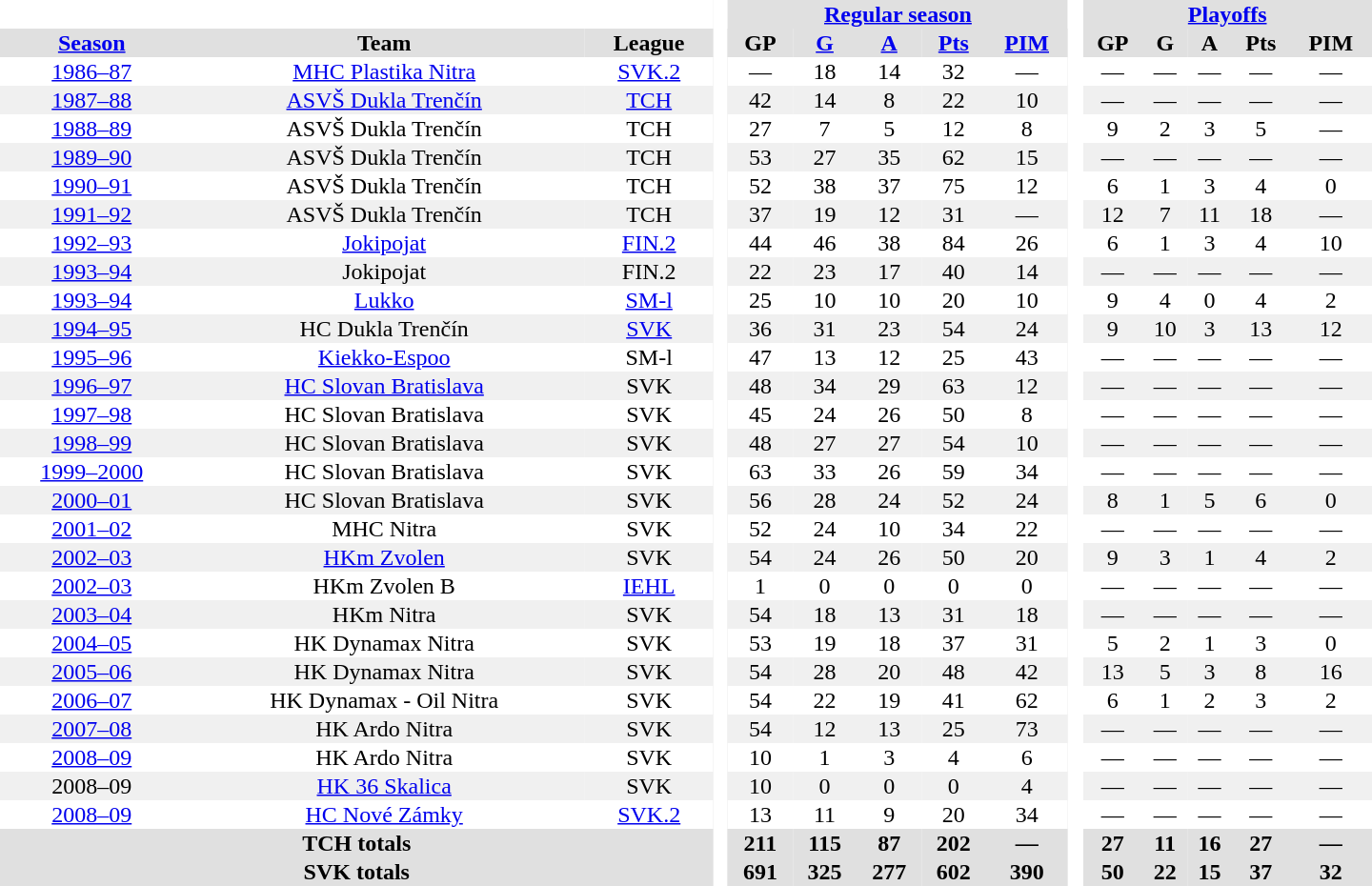<table border="0" cellpadding="1" cellspacing="0" style="text-align:center; width:60em">
<tr bgcolor="#e0e0e0">
<th colspan="3" bgcolor="#ffffff"> </th>
<th rowspan="99" bgcolor="#ffffff"> </th>
<th colspan="5"><a href='#'>Regular season</a></th>
<th rowspan="99" bgcolor="#ffffff"> </th>
<th colspan="5"><a href='#'>Playoffs</a></th>
</tr>
<tr bgcolor="#e0e0e0">
<th><a href='#'>Season</a></th>
<th>Team</th>
<th>League</th>
<th>GP</th>
<th><a href='#'>G</a></th>
<th><a href='#'>A</a></th>
<th><a href='#'>Pts</a></th>
<th><a href='#'>PIM</a></th>
<th>GP</th>
<th>G</th>
<th>A</th>
<th>Pts</th>
<th>PIM</th>
</tr>
<tr>
<td><a href='#'>1986–87</a></td>
<td><a href='#'>MHC Plastika Nitra</a></td>
<td><a href='#'>SVK.2</a></td>
<td>—</td>
<td>18</td>
<td>14</td>
<td>32</td>
<td>—</td>
<td>—</td>
<td>—</td>
<td>—</td>
<td>—</td>
<td>—</td>
</tr>
<tr bgcolor="#f0f0f0">
<td><a href='#'>1987–88</a></td>
<td><a href='#'>ASVŠ Dukla Trenčín</a></td>
<td><a href='#'>TCH</a></td>
<td>42</td>
<td>14</td>
<td>8</td>
<td>22</td>
<td>10</td>
<td>—</td>
<td>—</td>
<td>—</td>
<td>—</td>
<td>—</td>
</tr>
<tr>
<td><a href='#'>1988–89</a></td>
<td>ASVŠ Dukla Trenčín</td>
<td>TCH</td>
<td>27</td>
<td>7</td>
<td>5</td>
<td>12</td>
<td>8</td>
<td>9</td>
<td>2</td>
<td>3</td>
<td>5</td>
<td>—</td>
</tr>
<tr bgcolor="#f0f0f0">
<td><a href='#'>1989–90</a></td>
<td>ASVŠ Dukla Trenčín</td>
<td>TCH</td>
<td>53</td>
<td>27</td>
<td>35</td>
<td>62</td>
<td>15</td>
<td>—</td>
<td>—</td>
<td>—</td>
<td>—</td>
<td>—</td>
</tr>
<tr>
<td><a href='#'>1990–91</a></td>
<td>ASVŠ Dukla Trenčín</td>
<td>TCH</td>
<td>52</td>
<td>38</td>
<td>37</td>
<td>75</td>
<td>12</td>
<td>6</td>
<td>1</td>
<td>3</td>
<td>4</td>
<td>0</td>
</tr>
<tr bgcolor="#f0f0f0">
<td><a href='#'>1991–92</a></td>
<td>ASVŠ Dukla Trenčín</td>
<td>TCH</td>
<td>37</td>
<td>19</td>
<td>12</td>
<td>31</td>
<td>—</td>
<td>12</td>
<td>7</td>
<td>11</td>
<td>18</td>
<td>—</td>
</tr>
<tr>
<td><a href='#'>1992–93</a></td>
<td><a href='#'>Jokipojat</a></td>
<td><a href='#'>FIN.2</a></td>
<td>44</td>
<td>46</td>
<td>38</td>
<td>84</td>
<td>26</td>
<td>6</td>
<td>1</td>
<td>3</td>
<td>4</td>
<td>10</td>
</tr>
<tr bgcolor="#f0f0f0">
<td><a href='#'>1993–94</a></td>
<td>Jokipojat</td>
<td>FIN.2</td>
<td>22</td>
<td>23</td>
<td>17</td>
<td>40</td>
<td>14</td>
<td>—</td>
<td>—</td>
<td>—</td>
<td>—</td>
<td>—</td>
</tr>
<tr>
<td><a href='#'>1993–94</a></td>
<td><a href='#'>Lukko</a></td>
<td><a href='#'>SM-l</a></td>
<td>25</td>
<td>10</td>
<td>10</td>
<td>20</td>
<td>10</td>
<td>9</td>
<td>4</td>
<td>0</td>
<td>4</td>
<td>2</td>
</tr>
<tr bgcolor="#f0f0f0">
<td><a href='#'>1994–95</a></td>
<td>HC Dukla Trenčín</td>
<td><a href='#'>SVK</a></td>
<td>36</td>
<td>31</td>
<td>23</td>
<td>54</td>
<td>24</td>
<td>9</td>
<td>10</td>
<td>3</td>
<td>13</td>
<td>12</td>
</tr>
<tr>
<td><a href='#'>1995–96</a></td>
<td><a href='#'>Kiekko-Espoo</a></td>
<td>SM-l</td>
<td>47</td>
<td>13</td>
<td>12</td>
<td>25</td>
<td>43</td>
<td>—</td>
<td>—</td>
<td>—</td>
<td>—</td>
<td>—</td>
</tr>
<tr bgcolor="#f0f0f0">
<td><a href='#'>1996–97</a></td>
<td><a href='#'>HC Slovan Bratislava</a></td>
<td>SVK</td>
<td>48</td>
<td>34</td>
<td>29</td>
<td>63</td>
<td>12</td>
<td>—</td>
<td>—</td>
<td>—</td>
<td>—</td>
<td>—</td>
</tr>
<tr>
<td><a href='#'>1997–98</a></td>
<td>HC Slovan Bratislava</td>
<td>SVK</td>
<td>45</td>
<td>24</td>
<td>26</td>
<td>50</td>
<td>8</td>
<td>—</td>
<td>—</td>
<td>—</td>
<td>—</td>
<td>—</td>
</tr>
<tr bgcolor="#f0f0f0">
<td><a href='#'>1998–99</a></td>
<td>HC Slovan Bratislava</td>
<td>SVK</td>
<td>48</td>
<td>27</td>
<td>27</td>
<td>54</td>
<td>10</td>
<td>—</td>
<td>—</td>
<td>—</td>
<td>—</td>
<td>—</td>
</tr>
<tr>
<td><a href='#'>1999–2000</a></td>
<td>HC Slovan Bratislava</td>
<td>SVK</td>
<td>63</td>
<td>33</td>
<td>26</td>
<td>59</td>
<td>34</td>
<td>—</td>
<td>—</td>
<td>—</td>
<td>—</td>
<td>—</td>
</tr>
<tr bgcolor="#f0f0f0">
<td><a href='#'>2000–01</a></td>
<td>HC Slovan Bratislava</td>
<td>SVK</td>
<td>56</td>
<td>28</td>
<td>24</td>
<td>52</td>
<td>24</td>
<td>8</td>
<td>1</td>
<td>5</td>
<td>6</td>
<td>0</td>
</tr>
<tr>
<td><a href='#'>2001–02</a></td>
<td>MHC Nitra</td>
<td>SVK</td>
<td>52</td>
<td>24</td>
<td>10</td>
<td>34</td>
<td>22</td>
<td>—</td>
<td>—</td>
<td>—</td>
<td>—</td>
<td>—</td>
</tr>
<tr bgcolor="#f0f0f0">
<td><a href='#'>2002–03</a></td>
<td><a href='#'>HKm Zvolen</a></td>
<td>SVK</td>
<td>54</td>
<td>24</td>
<td>26</td>
<td>50</td>
<td>20</td>
<td>9</td>
<td>3</td>
<td>1</td>
<td>4</td>
<td>2</td>
</tr>
<tr>
<td><a href='#'>2002–03</a></td>
<td>HKm Zvolen B</td>
<td><a href='#'>IEHL</a></td>
<td>1</td>
<td>0</td>
<td>0</td>
<td>0</td>
<td>0</td>
<td>—</td>
<td>—</td>
<td>—</td>
<td>—</td>
<td>—</td>
</tr>
<tr bgcolor="#f0f0f0">
<td><a href='#'>2003–04</a></td>
<td>HKm Nitra</td>
<td>SVK</td>
<td>54</td>
<td>18</td>
<td>13</td>
<td>31</td>
<td>18</td>
<td>—</td>
<td>—</td>
<td>—</td>
<td>—</td>
<td>—</td>
</tr>
<tr>
<td><a href='#'>2004–05</a></td>
<td>HK Dynamax Nitra</td>
<td>SVK</td>
<td>53</td>
<td>19</td>
<td>18</td>
<td>37</td>
<td>31</td>
<td>5</td>
<td>2</td>
<td>1</td>
<td>3</td>
<td>0</td>
</tr>
<tr bgcolor="#f0f0f0">
<td><a href='#'>2005–06</a></td>
<td>HK Dynamax Nitra</td>
<td>SVK</td>
<td>54</td>
<td>28</td>
<td>20</td>
<td>48</td>
<td>42</td>
<td>13</td>
<td>5</td>
<td>3</td>
<td>8</td>
<td>16</td>
</tr>
<tr>
<td><a href='#'>2006–07</a></td>
<td>HK Dynamax - Oil Nitra</td>
<td>SVK</td>
<td>54</td>
<td>22</td>
<td>19</td>
<td>41</td>
<td>62</td>
<td>6</td>
<td>1</td>
<td>2</td>
<td>3</td>
<td>2</td>
</tr>
<tr bgcolor="#f0f0f0">
<td><a href='#'>2007–08</a></td>
<td>HK Ardo Nitra</td>
<td>SVK</td>
<td>54</td>
<td>12</td>
<td>13</td>
<td>25</td>
<td>73</td>
<td>—</td>
<td>—</td>
<td>—</td>
<td>—</td>
<td>—</td>
</tr>
<tr>
<td><a href='#'>2008–09</a></td>
<td>HK Ardo Nitra</td>
<td>SVK</td>
<td>10</td>
<td>1</td>
<td>3</td>
<td>4</td>
<td>6</td>
<td>—</td>
<td>—</td>
<td>—</td>
<td>—</td>
<td>—</td>
</tr>
<tr bgcolor="#f0f0f0">
<td>2008–09</td>
<td><a href='#'>HK 36 Skalica</a></td>
<td>SVK</td>
<td>10</td>
<td>0</td>
<td>0</td>
<td>0</td>
<td>4</td>
<td>—</td>
<td>—</td>
<td>—</td>
<td>—</td>
<td>—</td>
</tr>
<tr>
<td><a href='#'>2008–09</a></td>
<td><a href='#'>HC Nové Zámky</a></td>
<td><a href='#'>SVK.2</a></td>
<td>13</td>
<td>11</td>
<td>9</td>
<td>20</td>
<td>34</td>
<td>—</td>
<td>—</td>
<td>—</td>
<td>—</td>
<td>—</td>
</tr>
<tr bgcolor="#e0e0e0">
<th colspan="3">TCH totals</th>
<th>211</th>
<th>115</th>
<th>87</th>
<th>202</th>
<th>—</th>
<th>27</th>
<th>11</th>
<th>16</th>
<th>27</th>
<th>—</th>
</tr>
<tr bgcolor="#e0e0e0">
<th colspan="3">SVK totals</th>
<th>691</th>
<th>325</th>
<th>277</th>
<th>602</th>
<th>390</th>
<th>50</th>
<th>22</th>
<th>15</th>
<th>37</th>
<th>32</th>
</tr>
</table>
